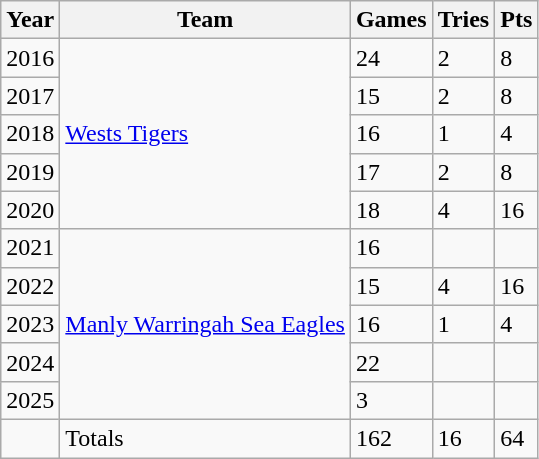<table class="wikitable">
<tr>
<th>Year</th>
<th>Team</th>
<th>Games</th>
<th>Tries</th>
<th>Pts</th>
</tr>
<tr>
<td>2016</td>
<td rowspan="5"> <a href='#'>Wests Tigers</a></td>
<td>24</td>
<td>2</td>
<td>8</td>
</tr>
<tr>
<td>2017</td>
<td>15</td>
<td>2</td>
<td>8</td>
</tr>
<tr>
<td>2018</td>
<td>16</td>
<td>1</td>
<td>4</td>
</tr>
<tr>
<td>2019</td>
<td>17</td>
<td>2</td>
<td>8</td>
</tr>
<tr>
<td>2020</td>
<td>18</td>
<td>4</td>
<td>16</td>
</tr>
<tr>
<td>2021</td>
<td rowspan="5"> <a href='#'>Manly Warringah Sea Eagles</a></td>
<td>16</td>
<td></td>
<td></td>
</tr>
<tr>
<td>2022</td>
<td>15</td>
<td>4</td>
<td>16</td>
</tr>
<tr>
<td>2023</td>
<td>16</td>
<td>1</td>
<td>4</td>
</tr>
<tr>
<td>2024</td>
<td>22</td>
<td></td>
<td></td>
</tr>
<tr>
<td>2025</td>
<td>3</td>
<td></td>
<td></td>
</tr>
<tr>
<td></td>
<td>Totals</td>
<td>162</td>
<td>16</td>
<td>64</td>
</tr>
</table>
